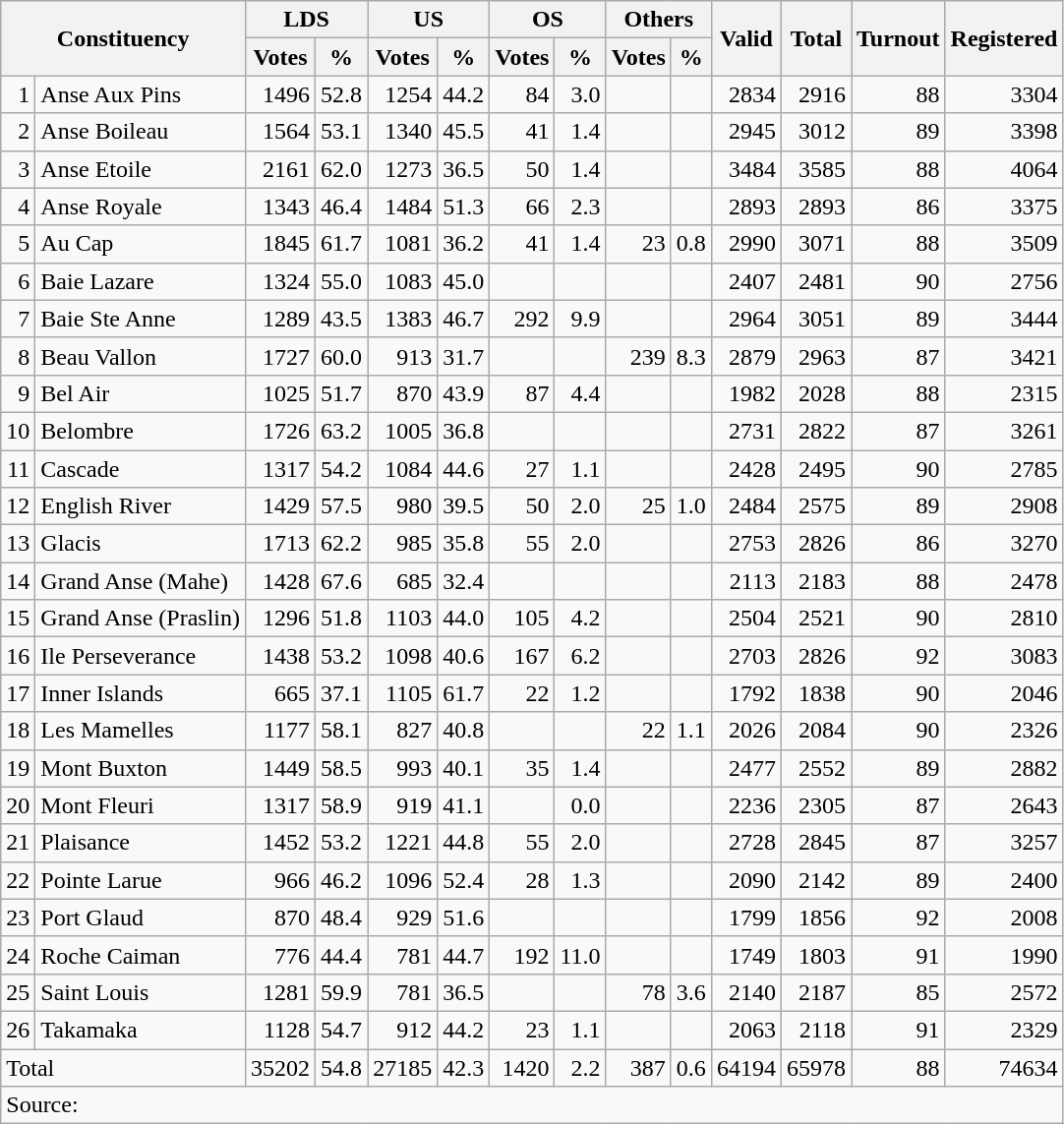<table class="wikitable sortable" style=text-align:right>
<tr>
<th colspan=2 rowspan=2>Constituency</th>
<th colspan=2>LDS</th>
<th colspan=2>US</th>
<th colspan=2>OS</th>
<th colspan=2>Others</th>
<th rowspan=2>Valid</th>
<th rowspan=2>Total</th>
<th rowspan=2>Turnout</th>
<th rowspan=2>Registered</th>
</tr>
<tr>
<th>Votes</th>
<th>%</th>
<th>Votes</th>
<th>%</th>
<th>Votes</th>
<th>%</th>
<th>Votes</th>
<th>%</th>
</tr>
<tr>
<td>1</td>
<td align=left>Anse Aux Pins</td>
<td>1496</td>
<td>52.8</td>
<td>1254</td>
<td>44.2</td>
<td>84</td>
<td>3.0</td>
<td></td>
<td></td>
<td>2834</td>
<td>2916</td>
<td>88</td>
<td>3304</td>
</tr>
<tr>
<td>2</td>
<td align=left>Anse Boileau</td>
<td>1564</td>
<td>53.1</td>
<td>1340</td>
<td>45.5</td>
<td>41</td>
<td>1.4</td>
<td></td>
<td></td>
<td>2945</td>
<td>3012</td>
<td>89</td>
<td>3398</td>
</tr>
<tr>
<td>3</td>
<td align=left>Anse Etoile</td>
<td>2161</td>
<td>62.0</td>
<td>1273</td>
<td>36.5</td>
<td>50</td>
<td>1.4</td>
<td></td>
<td></td>
<td>3484</td>
<td>3585</td>
<td>88</td>
<td>4064</td>
</tr>
<tr>
<td>4</td>
<td align=left>Anse Royale</td>
<td>1343</td>
<td>46.4</td>
<td>1484</td>
<td>51.3</td>
<td>66</td>
<td>2.3</td>
<td></td>
<td></td>
<td>2893</td>
<td>2893</td>
<td>86</td>
<td>3375</td>
</tr>
<tr>
<td>5</td>
<td align=left>Au Cap</td>
<td>1845</td>
<td>61.7</td>
<td>1081</td>
<td>36.2</td>
<td>41</td>
<td>1.4</td>
<td>23</td>
<td>0.8</td>
<td>2990</td>
<td>3071</td>
<td>88</td>
<td>3509</td>
</tr>
<tr>
<td>6</td>
<td align=left>Baie Lazare</td>
<td>1324</td>
<td>55.0</td>
<td>1083</td>
<td>45.0</td>
<td></td>
<td></td>
<td></td>
<td></td>
<td>2407</td>
<td>2481</td>
<td>90</td>
<td>2756</td>
</tr>
<tr>
<td>7</td>
<td align=left>Baie Ste Anne</td>
<td>1289</td>
<td>43.5</td>
<td>1383</td>
<td>46.7</td>
<td>292</td>
<td>9.9</td>
<td></td>
<td></td>
<td>2964</td>
<td>3051</td>
<td>89</td>
<td>3444</td>
</tr>
<tr>
<td>8</td>
<td align=left>Beau Vallon</td>
<td>1727</td>
<td>60.0</td>
<td>913</td>
<td>31.7</td>
<td></td>
<td></td>
<td>239</td>
<td>8.3</td>
<td>2879</td>
<td>2963</td>
<td>87</td>
<td>3421</td>
</tr>
<tr>
<td>9</td>
<td align=left>Bel Air</td>
<td>1025</td>
<td>51.7</td>
<td>870</td>
<td>43.9</td>
<td>87</td>
<td>4.4</td>
<td></td>
<td></td>
<td>1982</td>
<td>2028</td>
<td>88</td>
<td>2315</td>
</tr>
<tr>
<td>10</td>
<td align=left>Belombre</td>
<td>1726</td>
<td>63.2</td>
<td>1005</td>
<td>36.8</td>
<td></td>
<td></td>
<td></td>
<td></td>
<td>2731</td>
<td>2822</td>
<td>87</td>
<td>3261</td>
</tr>
<tr>
<td>11</td>
<td align=left>Cascade</td>
<td>1317</td>
<td>54.2</td>
<td>1084</td>
<td>44.6</td>
<td>27</td>
<td>1.1</td>
<td></td>
<td></td>
<td>2428</td>
<td>2495</td>
<td>90</td>
<td>2785</td>
</tr>
<tr>
<td>12</td>
<td align=left>English River</td>
<td>1429</td>
<td>57.5</td>
<td>980</td>
<td>39.5</td>
<td>50</td>
<td>2.0</td>
<td>25</td>
<td>1.0</td>
<td>2484</td>
<td>2575</td>
<td>89</td>
<td>2908</td>
</tr>
<tr>
<td>13</td>
<td align=left>Glacis</td>
<td>1713</td>
<td>62.2</td>
<td>985</td>
<td>35.8</td>
<td>55</td>
<td>2.0</td>
<td></td>
<td></td>
<td>2753</td>
<td>2826</td>
<td>86</td>
<td>3270</td>
</tr>
<tr>
<td>14</td>
<td align=left>Grand Anse (Mahe)</td>
<td>1428</td>
<td>67.6</td>
<td>685</td>
<td>32.4</td>
<td></td>
<td></td>
<td></td>
<td></td>
<td>2113</td>
<td>2183</td>
<td>88</td>
<td>2478</td>
</tr>
<tr>
<td>15</td>
<td align=left>Grand Anse (Praslin)</td>
<td>1296</td>
<td>51.8</td>
<td>1103</td>
<td>44.0</td>
<td>105</td>
<td>4.2</td>
<td></td>
<td></td>
<td>2504</td>
<td>2521</td>
<td>90</td>
<td>2810</td>
</tr>
<tr>
<td>16</td>
<td align=left>Ile Perseverance</td>
<td>1438</td>
<td>53.2</td>
<td>1098</td>
<td>40.6</td>
<td>167</td>
<td>6.2</td>
<td></td>
<td></td>
<td>2703</td>
<td>2826</td>
<td>92</td>
<td>3083</td>
</tr>
<tr>
<td>17</td>
<td align=left>Inner Islands</td>
<td>665</td>
<td>37.1</td>
<td>1105</td>
<td>61.7</td>
<td>22</td>
<td>1.2</td>
<td></td>
<td></td>
<td>1792</td>
<td>1838</td>
<td>90</td>
<td>2046</td>
</tr>
<tr>
<td>18</td>
<td align=left>Les Mamelles</td>
<td>1177</td>
<td>58.1</td>
<td>827</td>
<td>40.8</td>
<td></td>
<td></td>
<td>22</td>
<td>1.1</td>
<td>2026</td>
<td>2084</td>
<td>90</td>
<td>2326</td>
</tr>
<tr>
<td>19</td>
<td align=left>Mont Buxton</td>
<td>1449</td>
<td>58.5</td>
<td>993</td>
<td>40.1</td>
<td>35</td>
<td>1.4</td>
<td></td>
<td></td>
<td>2477</td>
<td>2552</td>
<td>89</td>
<td>2882</td>
</tr>
<tr>
<td>20</td>
<td align=left>Mont Fleuri</td>
<td>1317</td>
<td>58.9</td>
<td>919</td>
<td>41.1</td>
<td></td>
<td>0.0</td>
<td></td>
<td></td>
<td>2236</td>
<td>2305</td>
<td>87</td>
<td>2643</td>
</tr>
<tr>
<td>21</td>
<td align=left>Plaisance</td>
<td>1452</td>
<td>53.2</td>
<td>1221</td>
<td>44.8</td>
<td>55</td>
<td>2.0</td>
<td></td>
<td></td>
<td>2728</td>
<td>2845</td>
<td>87</td>
<td>3257</td>
</tr>
<tr>
<td>22</td>
<td align=left>Pointe Larue</td>
<td>966</td>
<td>46.2</td>
<td>1096</td>
<td>52.4</td>
<td>28</td>
<td>1.3</td>
<td></td>
<td></td>
<td>2090</td>
<td>2142</td>
<td>89</td>
<td>2400</td>
</tr>
<tr>
<td>23</td>
<td align=left>Port Glaud</td>
<td>870</td>
<td>48.4</td>
<td>929</td>
<td>51.6</td>
<td></td>
<td></td>
<td></td>
<td></td>
<td>1799</td>
<td>1856</td>
<td>92</td>
<td>2008</td>
</tr>
<tr>
<td>24</td>
<td align=left>Roche Caiman</td>
<td>776</td>
<td>44.4</td>
<td>781</td>
<td>44.7</td>
<td>192</td>
<td>11.0</td>
<td></td>
<td></td>
<td>1749</td>
<td>1803</td>
<td>91</td>
<td>1990</td>
</tr>
<tr>
<td>25</td>
<td align=left>Saint Louis</td>
<td>1281</td>
<td>59.9</td>
<td>781</td>
<td>36.5</td>
<td></td>
<td></td>
<td>78</td>
<td>3.6</td>
<td>2140</td>
<td>2187</td>
<td>85</td>
<td>2572</td>
</tr>
<tr>
<td>26</td>
<td align=left>Takamaka</td>
<td>1128</td>
<td>54.7</td>
<td>912</td>
<td>44.2</td>
<td>23</td>
<td>1.1</td>
<td></td>
<td></td>
<td>2063</td>
<td>2118</td>
<td>91</td>
<td>2329</td>
</tr>
<tr class=sortbottom>
<td align=left colspan=2>Total</td>
<td>35202</td>
<td>54.8</td>
<td>27185</td>
<td>42.3</td>
<td>1420</td>
<td>2.2</td>
<td>387</td>
<td>0.6</td>
<td>64194</td>
<td>65978</td>
<td>88</td>
<td>74634</td>
</tr>
<tr class=sortbottom>
<td align=left colspan=14>Source: </td>
</tr>
</table>
